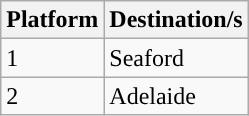<table class="wikitable">
<tr>
<th>Platform</th>
<th>Destination/s</th>
</tr>
<tr>
<td style="background:#"><span>1</span></td>
<td>Seaford</td>
</tr>
<tr>
<td style="background:#"><span>2</span></td>
<td>Adelaide</td>
</tr>
</table>
